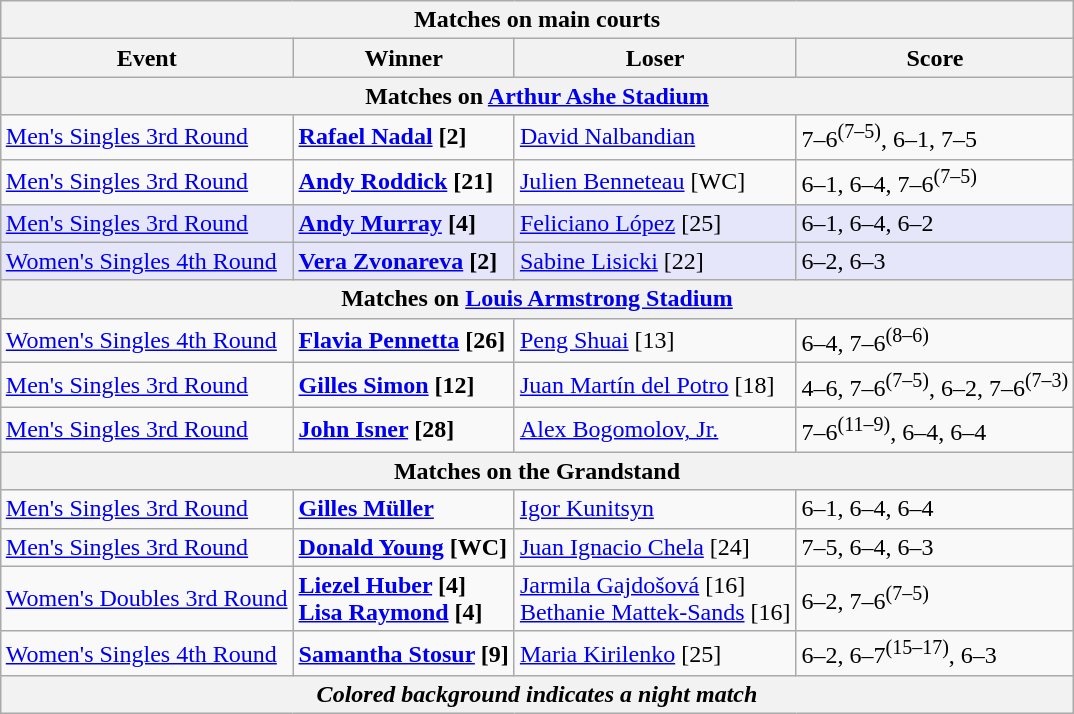<table class="wikitable collapsible uncollapsed" style=margin:auto>
<tr>
<th colspan=4><strong>Matches on main courts</strong></th>
</tr>
<tr>
<th>Event</th>
<th>Winner</th>
<th>Loser</th>
<th>Score</th>
</tr>
<tr>
<th colspan=4><strong>Matches on <a href='#'>Arthur Ashe Stadium</a></strong></th>
</tr>
<tr>
<td><a href='#'>Men's Singles 3rd Round</a></td>
<td> <strong><a href='#'>Rafael Nadal</a> [2]</strong></td>
<td> <a href='#'>David Nalbandian</a></td>
<td>7–6<sup>(7–5)</sup>, 6–1, 7–5</td>
</tr>
<tr>
<td><a href='#'>Men's Singles 3rd Round</a></td>
<td> <strong><a href='#'>Andy Roddick</a> [21]</strong></td>
<td> <a href='#'>Julien Benneteau</a> [WC]</td>
<td>6–1, 6–4, 7–6<sup>(7–5)</sup></td>
</tr>
<tr bgcolor=lavender>
<td><a href='#'>Men's Singles 3rd Round</a></td>
<td> <strong><a href='#'>Andy Murray</a> [4]</strong></td>
<td> <a href='#'>Feliciano López</a> [25]</td>
<td>6–1, 6–4, 6–2</td>
</tr>
<tr bgcolor=lavender>
<td><a href='#'>Women's Singles 4th Round</a></td>
<td> <strong><a href='#'>Vera Zvonareva</a> [2]</strong></td>
<td> <a href='#'>Sabine Lisicki</a> [22]</td>
<td>6–2, 6–3</td>
</tr>
<tr>
<th colspan=4><strong>Matches on <a href='#'>Louis Armstrong Stadium</a></strong></th>
</tr>
<tr>
<td><a href='#'>Women's Singles 4th Round</a></td>
<td> <strong><a href='#'>Flavia Pennetta</a> [26]</strong></td>
<td> <a href='#'>Peng Shuai</a> [13]</td>
<td>6–4, 7–6<sup>(8–6)</sup></td>
</tr>
<tr>
<td><a href='#'>Men's Singles 3rd Round</a></td>
<td> <strong><a href='#'>Gilles Simon</a> [12]</strong></td>
<td> <a href='#'>Juan Martín del Potro</a> [18]</td>
<td>4–6, 7–6<sup>(7–5)</sup>, 6–2, 7–6<sup>(7–3)</sup></td>
</tr>
<tr>
<td><a href='#'>Men's Singles 3rd Round</a></td>
<td> <strong><a href='#'>John Isner</a> [28]</strong></td>
<td> <a href='#'>Alex Bogomolov, Jr.</a></td>
<td>7–6<sup>(11–9)</sup>, 6–4, 6–4</td>
</tr>
<tr>
<th colspan=4><strong>Matches on the Grandstand</strong></th>
</tr>
<tr>
<td><a href='#'>Men's Singles 3rd Round</a></td>
<td> <strong><a href='#'>Gilles Müller</a></strong></td>
<td> <a href='#'>Igor Kunitsyn</a></td>
<td>6–1, 6–4, 6–4</td>
</tr>
<tr>
<td><a href='#'>Men's Singles 3rd Round</a></td>
<td> <strong><a href='#'>Donald Young</a> [WC]</strong></td>
<td> <a href='#'>Juan Ignacio Chela</a> [24]</td>
<td>7–5, 6–4, 6–3</td>
</tr>
<tr>
<td><a href='#'>Women's Doubles 3rd Round</a></td>
<td> <strong><a href='#'>Liezel Huber</a> [4]</strong> <br>  <strong><a href='#'>Lisa Raymond</a> [4]</strong></td>
<td> <a href='#'>Jarmila Gajdošová</a> [16] <br>  <a href='#'>Bethanie Mattek-Sands</a> [16]</td>
<td>6–2, 7–6<sup>(7–5)</sup></td>
</tr>
<tr>
<td><a href='#'>Women's Singles 4th Round</a></td>
<td> <strong><a href='#'>Samantha Stosur</a> [9]</strong></td>
<td> <a href='#'>Maria Kirilenko</a> [25]</td>
<td>6–2, 6–7<sup>(15–17)</sup>, 6–3</td>
</tr>
<tr>
<th colspan=4><em>Colored background indicates a night match</em></th>
</tr>
</table>
